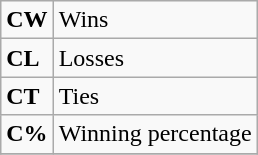<table class="wikitable">
<tr>
<td><strong>CW</strong></td>
<td>Wins</td>
</tr>
<tr>
<td><strong>CL</strong></td>
<td>Losses</td>
</tr>
<tr>
<td><strong>CT</strong></td>
<td>Ties</td>
</tr>
<tr>
<td><strong>C%</strong></td>
<td>Winning percentage</td>
</tr>
<tr>
</tr>
</table>
